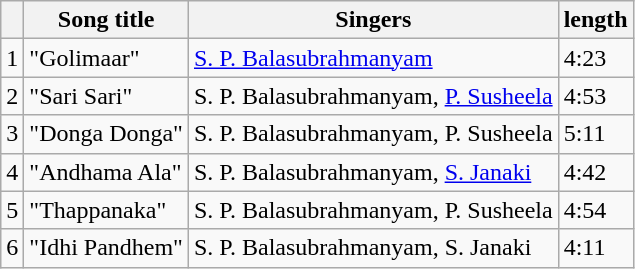<table class="wikitable">
<tr>
<th></th>
<th>Song title</th>
<th>Singers</th>
<th>length</th>
</tr>
<tr>
<td>1</td>
<td>"Golimaar"</td>
<td><a href='#'>S. P. Balasubrahmanyam</a></td>
<td>4:23</td>
</tr>
<tr>
<td>2</td>
<td>"Sari Sari"</td>
<td>S. P. Balasubrahmanyam, <a href='#'>P. Susheela</a></td>
<td>4:53</td>
</tr>
<tr>
<td>3</td>
<td>"Donga Donga"</td>
<td>S. P. Balasubrahmanyam, P. Susheela</td>
<td>5:11</td>
</tr>
<tr>
<td>4</td>
<td>"Andhama Ala"</td>
<td>S. P. Balasubrahmanyam, <a href='#'>S. Janaki</a></td>
<td>4:42</td>
</tr>
<tr>
<td>5</td>
<td>"Thappanaka"</td>
<td>S. P. Balasubrahmanyam, P. Susheela</td>
<td>4:54</td>
</tr>
<tr>
<td>6</td>
<td>"Idhi Pandhem"</td>
<td>S. P. Balasubrahmanyam, S. Janaki</td>
<td>4:11</td>
</tr>
</table>
